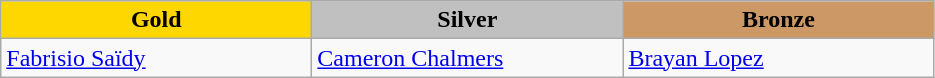<table class="wikitable" style="text-align:left">
<tr align="center">
<td width=200 bgcolor=gold><strong>Gold</strong></td>
<td width=200 bgcolor=silver><strong>Silver</strong></td>
<td width=200 bgcolor=CC9966><strong>Bronze</strong></td>
</tr>
<tr>
<td><a href='#'>Fabrisio Saïdy</a><br></td>
<td><a href='#'>Cameron Chalmers</a><br></td>
<td><a href='#'>Brayan Lopez</a><br></td>
</tr>
</table>
